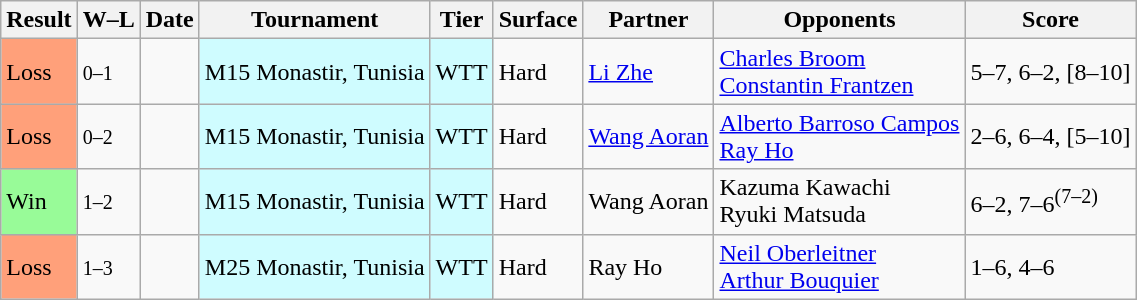<table class="sortable wikitable">
<tr>
<th>Result</th>
<th class=unsortable>W–L</th>
<th>Date</th>
<th>Tournament</th>
<th>Tier</th>
<th>Surface</th>
<th>Partner</th>
<th>Opponents</th>
<th class=unsortable>Score</th>
</tr>
<tr>
<td bgcolor=ffa07a>Loss</td>
<td><small>0–1</small></td>
<td></td>
<td style="background:#cffcff;">M15 Monastir, Tunisia</td>
<td style="background:#cffcff;">WTT</td>
<td>Hard</td>
<td> <a href='#'>Li Zhe</a></td>
<td> <a href='#'>Charles Broom</a><br> <a href='#'>Constantin Frantzen</a></td>
<td>5–7, 6–2, [8–10]</td>
</tr>
<tr>
<td bgcolor=ffa07a>Loss</td>
<td><small>0–2</small></td>
<td></td>
<td style="background:#cffcff;">M15 Monastir, Tunisia</td>
<td style="background:#cffcff;">WTT</td>
<td>Hard</td>
<td> <a href='#'>Wang Aoran</a></td>
<td> <a href='#'>Alberto Barroso Campos</a> <br>  <a href='#'>Ray Ho</a></td>
<td>2–6, 6–4, [5–10]</td>
</tr>
<tr>
<td bgcolor=98fb98>Win</td>
<td><small>1–2</small></td>
<td></td>
<td style="background:#cffcff;">M15 Monastir, Tunisia</td>
<td style="background:#cffcff;">WTT</td>
<td>Hard</td>
<td> Wang Aoran</td>
<td> Kazuma Kawachi <br>  Ryuki Matsuda</td>
<td>6–2, 7–6<sup>(7–2)</sup></td>
</tr>
<tr>
<td bgcolor=ffa07a>Loss</td>
<td><small>1–3</small></td>
<td></td>
<td style="background:#cffcff;">M25 Monastir, Tunisia</td>
<td style="background:#cffcff;">WTT</td>
<td>Hard</td>
<td> Ray Ho</td>
<td> <a href='#'>Neil Oberleitner</a><br> <a href='#'>Arthur Bouquier</a></td>
<td>1–6, 4–6</td>
</tr>
</table>
